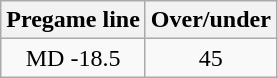<table class="wikitable">
<tr align="center">
<th style=>Pregame line</th>
<th style=>Over/under</th>
</tr>
<tr align="center">
<td>MD -18.5</td>
<td>45</td>
</tr>
</table>
